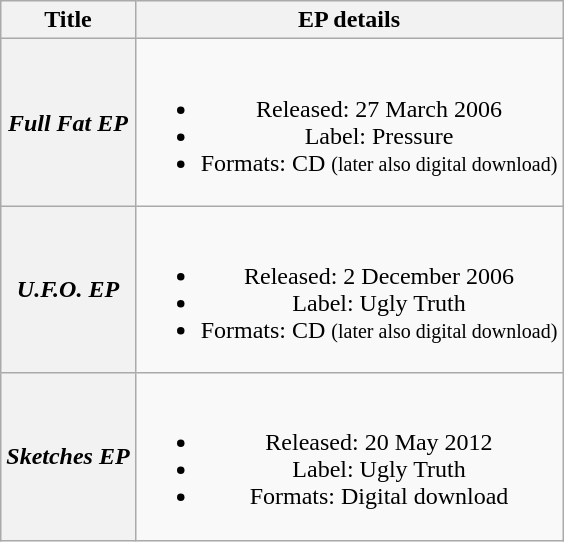<table class="wikitable plainrowheaders" style="text-align:center;">
<tr>
<th scope="col">Title</th>
<th scope="col">EP details</th>
</tr>
<tr>
<th scope="row"><em>Full Fat EP</em></th>
<td><br><ul><li>Released: 27 March 2006</li><li>Label: Pressure</li><li>Formats: CD <small>(later also digital download)</small></li></ul></td>
</tr>
<tr>
<th scope="row"><em>U.F.O. EP</em></th>
<td><br><ul><li>Released: 2 December 2006</li><li>Label: Ugly Truth</li><li>Formats: CD <small>(later also digital download)</small></li></ul></td>
</tr>
<tr>
<th scope="row"><em>Sketches EP</em></th>
<td><br><ul><li>Released: 20 May 2012</li><li>Label: Ugly Truth</li><li>Formats: Digital download</li></ul></td>
</tr>
</table>
